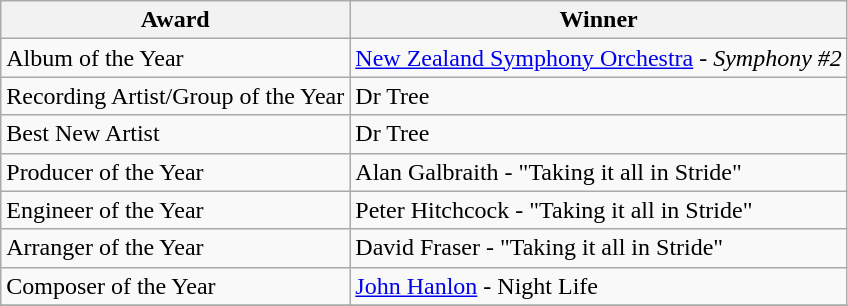<table class="wikitable">
<tr>
<th>Award</th>
<th>Winner</th>
</tr>
<tr>
<td>Album of the Year</td>
<td><a href='#'>New Zealand Symphony Orchestra</a> - <em>Symphony #2</em></td>
</tr>
<tr>
<td>Recording Artist/Group of the Year</td>
<td>Dr Tree</td>
</tr>
<tr>
<td>Best New Artist</td>
<td>Dr Tree</td>
</tr>
<tr>
<td>Producer of the Year</td>
<td>Alan Galbraith - "Taking it all in Stride"</td>
</tr>
<tr>
<td>Engineer of the Year</td>
<td>Peter Hitchcock - "Taking it all in Stride"</td>
</tr>
<tr>
<td>Arranger of the Year</td>
<td>David Fraser - "Taking it all in Stride"</td>
</tr>
<tr>
<td>Composer of the Year</td>
<td><a href='#'>John Hanlon</a> - Night Life</td>
</tr>
<tr>
</tr>
</table>
